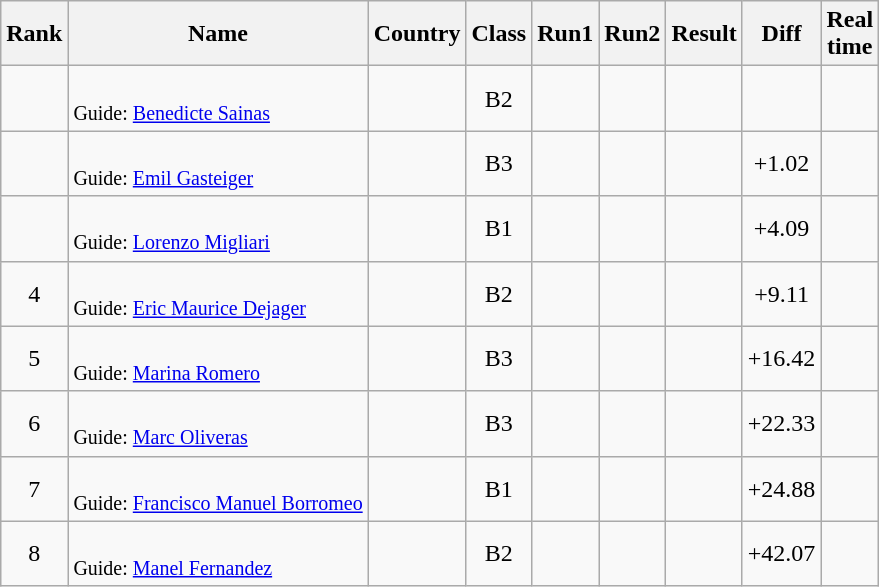<table class="wikitable sortable" style="text-align:center">
<tr>
<th>Rank</th>
<th>Name</th>
<th>Country</th>
<th>Class</th>
<th>Run1</th>
<th>Run2</th>
<th>Result</th>
<th Class="unsortable">Diff</th>
<th>Real<br>time</th>
</tr>
<tr>
<td></td>
<td align=left><br><small>Guide: <a href='#'>Benedicte Sainas</a></small></td>
<td align=left></td>
<td>B2</td>
<td></td>
<td></td>
<td></td>
<td></td>
<td></td>
</tr>
<tr>
<td></td>
<td align=left><br><small>Guide: <a href='#'>Emil Gasteiger</a></small></td>
<td align=left></td>
<td>B3</td>
<td></td>
<td></td>
<td></td>
<td>+1.02</td>
<td></td>
</tr>
<tr>
<td></td>
<td align=left><br><small>Guide: <a href='#'>Lorenzo Migliari</a></small></td>
<td align=left></td>
<td>B1</td>
<td></td>
<td></td>
<td></td>
<td>+4.09</td>
<td></td>
</tr>
<tr>
<td>4</td>
<td align=left><br><small>Guide: <a href='#'>Eric Maurice Dejager</a></small></td>
<td align=left></td>
<td>B2</td>
<td></td>
<td></td>
<td></td>
<td>+9.11</td>
<td></td>
</tr>
<tr>
<td>5</td>
<td align=left><br><small>Guide: <a href='#'>Marina Romero</a></small></td>
<td align=left></td>
<td>B3</td>
<td></td>
<td></td>
<td></td>
<td>+16.42</td>
<td></td>
</tr>
<tr>
<td>6</td>
<td align=left><br><small>Guide: <a href='#'>Marc Oliveras</a></small></td>
<td align=left></td>
<td>B3</td>
<td></td>
<td></td>
<td></td>
<td>+22.33</td>
<td></td>
</tr>
<tr>
<td>7</td>
<td align=left><br><small>Guide: <a href='#'>Francisco Manuel Borromeo</a></small></td>
<td align=left></td>
<td>B1</td>
<td></td>
<td></td>
<td></td>
<td>+24.88</td>
<td></td>
</tr>
<tr>
<td>8</td>
<td align=left><br><small>Guide: <a href='#'>Manel Fernandez</a></small></td>
<td align=left></td>
<td>B2</td>
<td></td>
<td></td>
<td></td>
<td>+42.07</td>
<td></td>
</tr>
</table>
